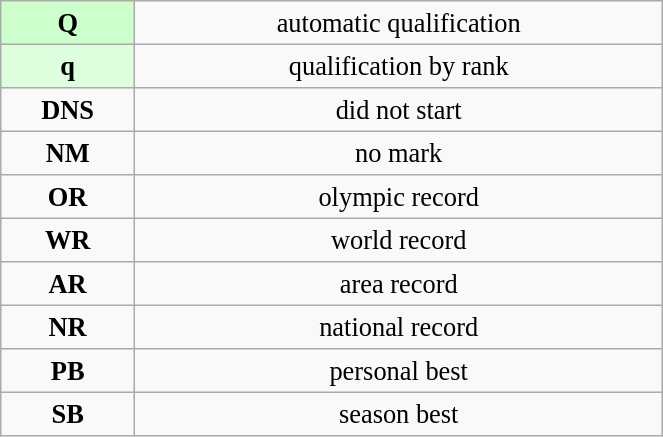<table class="wikitable" style=" text-align:center; font-size:110%;" width="35%">
<tr>
<td bgcolor="ccffcc"><strong>Q</strong></td>
<td>automatic qualification</td>
</tr>
<tr>
<td bgcolor="ddffdd"><strong>q</strong></td>
<td>qualification by rank</td>
</tr>
<tr>
<td><strong>DNS</strong></td>
<td>did not start</td>
</tr>
<tr>
<td><strong>NM</strong></td>
<td>no mark</td>
</tr>
<tr>
<td><strong>OR</strong></td>
<td>olympic record</td>
</tr>
<tr>
<td><strong>WR</strong></td>
<td>world record</td>
</tr>
<tr>
<td><strong>AR</strong></td>
<td>area record</td>
</tr>
<tr>
<td><strong>NR</strong></td>
<td>national record</td>
</tr>
<tr>
<td><strong>PB</strong></td>
<td>personal best</td>
</tr>
<tr>
<td><strong>SB</strong></td>
<td>season best</td>
</tr>
</table>
